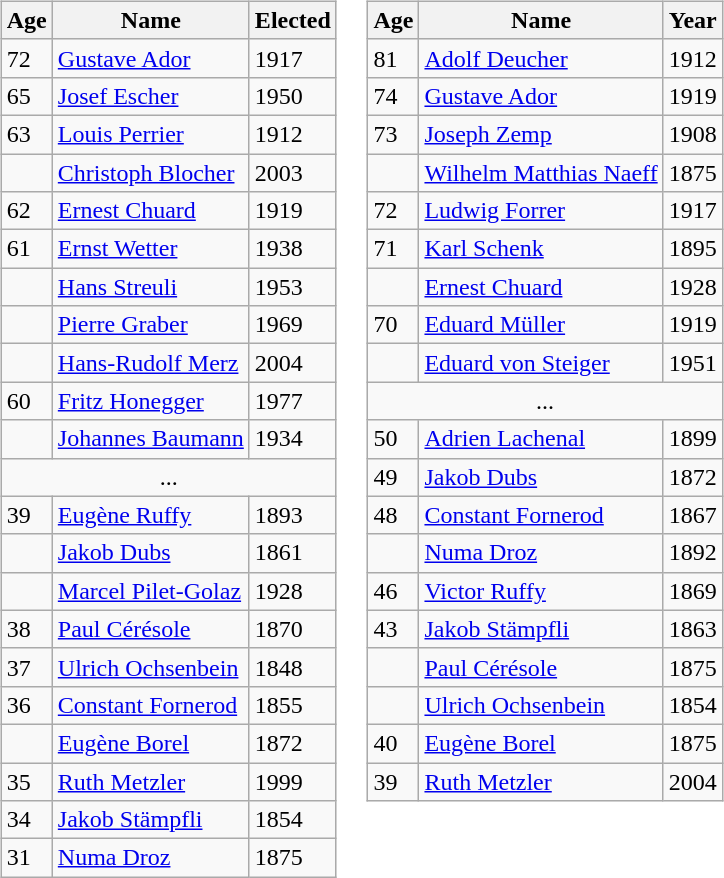<table>
<tr valign=top>
<td><br><table class="wikitable">
<tr>
<th>Age</th>
<th>Name</th>
<th>Elected</th>
</tr>
<tr>
<td>72</td>
<td><a href='#'>Gustave Ador</a></td>
<td>1917</td>
</tr>
<tr>
<td>65</td>
<td><a href='#'>Josef Escher</a></td>
<td>1950</td>
</tr>
<tr>
<td>63</td>
<td><a href='#'>Louis Perrier</a></td>
<td>1912</td>
</tr>
<tr>
<td></td>
<td><a href='#'>Christoph Blocher</a></td>
<td>2003</td>
</tr>
<tr>
<td>62</td>
<td><a href='#'>Ernest Chuard</a></td>
<td>1919</td>
</tr>
<tr>
<td>61</td>
<td><a href='#'>Ernst Wetter</a></td>
<td>1938</td>
</tr>
<tr>
<td></td>
<td><a href='#'>Hans Streuli</a></td>
<td>1953</td>
</tr>
<tr>
<td></td>
<td><a href='#'>Pierre Graber</a></td>
<td>1969</td>
</tr>
<tr>
<td></td>
<td><a href='#'>Hans-Rudolf Merz</a></td>
<td>2004</td>
</tr>
<tr>
<td>60</td>
<td><a href='#'>Fritz Honegger</a></td>
<td>1977</td>
</tr>
<tr>
<td></td>
<td><a href='#'>Johannes Baumann</a></td>
<td>1934</td>
</tr>
<tr>
<td colspan=3; align="center">...</td>
</tr>
<tr>
<td>39</td>
<td><a href='#'>Eugène Ruffy</a></td>
<td>1893</td>
</tr>
<tr>
<td></td>
<td><a href='#'>Jakob Dubs</a></td>
<td>1861</td>
</tr>
<tr>
<td></td>
<td><a href='#'>Marcel Pilet-Golaz</a></td>
<td>1928</td>
</tr>
<tr>
<td>38</td>
<td><a href='#'>Paul Cérésole</a></td>
<td>1870</td>
</tr>
<tr>
<td>37</td>
<td><a href='#'>Ulrich Ochsenbein</a></td>
<td>1848</td>
</tr>
<tr>
<td>36</td>
<td><a href='#'>Constant Fornerod</a></td>
<td>1855</td>
</tr>
<tr>
<td></td>
<td><a href='#'>Eugène Borel</a></td>
<td>1872</td>
</tr>
<tr>
<td>35</td>
<td><a href='#'>Ruth Metzler</a></td>
<td>1999</td>
</tr>
<tr>
<td>34</td>
<td><a href='#'>Jakob Stämpfli</a></td>
<td>1854</td>
</tr>
<tr>
<td>31</td>
<td><a href='#'>Numa Droz</a></td>
<td>1875</td>
</tr>
</table>
</td>
<td><br><table class="wikitable">
<tr>
<th>Age</th>
<th>Name</th>
<th>Year</th>
</tr>
<tr>
<td>81</td>
<td><a href='#'>Adolf Deucher</a></td>
<td>1912</td>
</tr>
<tr>
<td>74</td>
<td><a href='#'>Gustave Ador</a></td>
<td>1919</td>
</tr>
<tr>
<td>73</td>
<td><a href='#'>Joseph Zemp</a></td>
<td>1908</td>
</tr>
<tr>
<td></td>
<td><a href='#'>Wilhelm Matthias Naeff</a></td>
<td>1875</td>
</tr>
<tr>
<td>72</td>
<td><a href='#'>Ludwig Forrer</a></td>
<td>1917</td>
</tr>
<tr>
<td>71</td>
<td><a href='#'>Karl Schenk</a></td>
<td>1895</td>
</tr>
<tr>
<td></td>
<td><a href='#'>Ernest Chuard</a></td>
<td>1928</td>
</tr>
<tr>
<td>70</td>
<td><a href='#'>Eduard Müller</a></td>
<td>1919</td>
</tr>
<tr>
<td></td>
<td><a href='#'>Eduard von Steiger</a></td>
<td>1951</td>
</tr>
<tr>
<td colspan=3; align="center">...</td>
</tr>
<tr>
<td>50</td>
<td><a href='#'>Adrien Lachenal</a></td>
<td>1899</td>
</tr>
<tr>
<td>49</td>
<td><a href='#'>Jakob Dubs</a></td>
<td>1872</td>
</tr>
<tr>
<td>48</td>
<td><a href='#'>Constant Fornerod</a></td>
<td>1867</td>
</tr>
<tr>
<td></td>
<td><a href='#'>Numa Droz</a></td>
<td>1892</td>
</tr>
<tr>
<td>46</td>
<td><a href='#'>Victor Ruffy</a></td>
<td>1869</td>
</tr>
<tr>
<td>43</td>
<td><a href='#'>Jakob Stämpfli</a></td>
<td>1863</td>
</tr>
<tr>
<td></td>
<td><a href='#'>Paul Cérésole</a></td>
<td>1875</td>
</tr>
<tr>
<td></td>
<td><a href='#'>Ulrich Ochsenbein</a></td>
<td>1854</td>
</tr>
<tr>
<td>40</td>
<td><a href='#'>Eugène Borel</a></td>
<td>1875</td>
</tr>
<tr>
<td>39</td>
<td><a href='#'>Ruth Metzler</a></td>
<td>2004</td>
</tr>
</table>
</td>
</tr>
</table>
